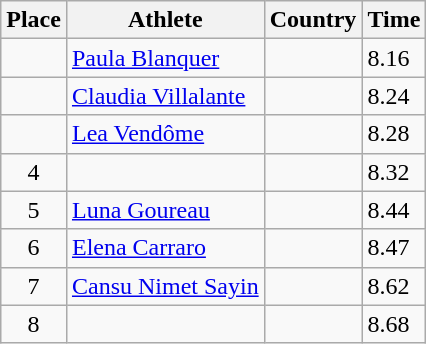<table class="wikitable">
<tr>
<th>Place</th>
<th>Athlete</th>
<th>Country</th>
<th>Time</th>
</tr>
<tr>
<td align=center></td>
<td><a href='#'>Paula Blanquer</a></td>
<td></td>
<td>8.16</td>
</tr>
<tr>
<td align=center></td>
<td><a href='#'>Claudia Villalante</a></td>
<td></td>
<td>8.24</td>
</tr>
<tr>
<td align=center></td>
<td><a href='#'>Lea Vendôme</a></td>
<td></td>
<td>8.28</td>
</tr>
<tr>
<td align=center>4</td>
<td></td>
<td></td>
<td>8.32</td>
</tr>
<tr>
<td align=center>5</td>
<td><a href='#'>Luna Goureau</a></td>
<td></td>
<td>8.44</td>
</tr>
<tr>
<td align=center>6</td>
<td><a href='#'>Elena Carraro</a></td>
<td></td>
<td>8.47</td>
</tr>
<tr>
<td align=center>7</td>
<td><a href='#'>Cansu Nimet Sayin</a></td>
<td></td>
<td>8.62</td>
</tr>
<tr>
<td align=center>8</td>
<td></td>
<td></td>
<td>8.68</td>
</tr>
</table>
